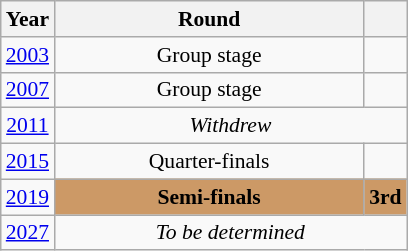<table class="wikitable" style="text-align: center; font-size:90%">
<tr>
<th>Year</th>
<th style="width:200px">Round</th>
<th></th>
</tr>
<tr>
<td><a href='#'>2003</a></td>
<td>Group stage</td>
<td></td>
</tr>
<tr>
<td><a href='#'>2007</a></td>
<td>Group stage</td>
<td></td>
</tr>
<tr>
<td><a href='#'>2011</a></td>
<td colspan="2"><em>Withdrew</em></td>
</tr>
<tr>
<td><a href='#'>2015</a></td>
<td>Quarter-finals</td>
<td></td>
</tr>
<tr>
<td><a href='#'>2019</a></td>
<td bgcolor="cc9966"><strong>Semi-finals</strong></td>
<td bgcolor="cc9966"><strong>3rd</strong></td>
</tr>
<tr>
<td><a href='#'>2027</a></td>
<td colspan="2"><em>To be determined</em></td>
</tr>
</table>
